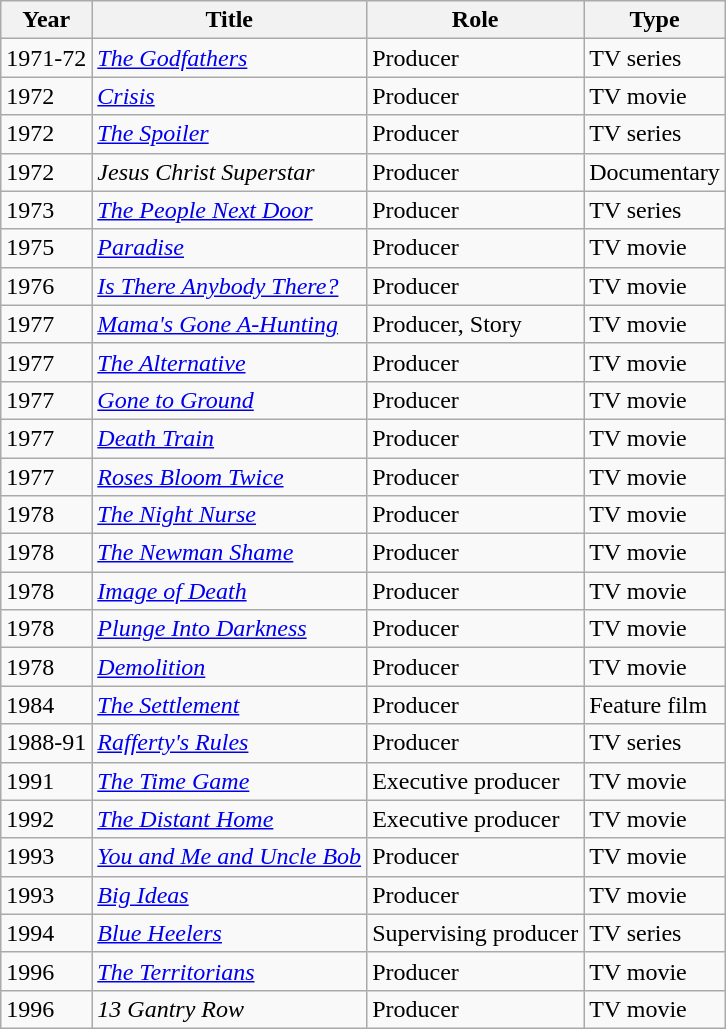<table class="wikitable">
<tr>
<th>Year</th>
<th>Title</th>
<th>Role</th>
<th>Type</th>
</tr>
<tr>
<td>1971-72</td>
<td><em><a href='#'>The Godfathers</a></em></td>
<td>Producer</td>
<td>TV series</td>
</tr>
<tr>
<td>1972</td>
<td><em><a href='#'>Crisis</a></em></td>
<td>Producer</td>
<td>TV movie</td>
</tr>
<tr>
<td>1972</td>
<td><em><a href='#'>The Spoiler</a></em></td>
<td>Producer</td>
<td>TV series</td>
</tr>
<tr>
<td>1972</td>
<td><em>Jesus Christ Superstar</em></td>
<td>Producer</td>
<td>Documentary</td>
</tr>
<tr>
<td>1973</td>
<td><em><a href='#'>The People Next Door</a></em></td>
<td>Producer</td>
<td>TV series</td>
</tr>
<tr>
<td>1975</td>
<td><em><a href='#'>Paradise</a></em></td>
<td>Producer</td>
<td>TV movie</td>
</tr>
<tr>
<td>1976</td>
<td><em><a href='#'>Is There Anybody There?</a></em></td>
<td>Producer</td>
<td>TV movie</td>
</tr>
<tr>
<td>1977</td>
<td><em><a href='#'>Mama's Gone A-Hunting</a></em></td>
<td>Producer, Story</td>
<td>TV movie</td>
</tr>
<tr>
<td>1977</td>
<td><em><a href='#'>The Alternative</a></em></td>
<td>Producer</td>
<td>TV movie</td>
</tr>
<tr>
<td>1977</td>
<td><em><a href='#'>Gone to Ground</a></em></td>
<td>Producer</td>
<td>TV movie</td>
</tr>
<tr>
<td>1977</td>
<td><em><a href='#'>Death Train</a></em></td>
<td>Producer</td>
<td>TV movie</td>
</tr>
<tr>
<td>1977</td>
<td><em><a href='#'>Roses Bloom Twice</a></em></td>
<td>Producer</td>
<td>TV movie</td>
</tr>
<tr>
<td>1978</td>
<td><em><a href='#'>The Night Nurse</a></em></td>
<td>Producer</td>
<td>TV movie</td>
</tr>
<tr>
<td>1978</td>
<td><em><a href='#'>The Newman Shame</a></em></td>
<td>Producer</td>
<td>TV movie</td>
</tr>
<tr>
<td>1978</td>
<td><em><a href='#'>Image of Death</a></em></td>
<td>Producer</td>
<td>TV movie</td>
</tr>
<tr>
<td>1978</td>
<td><em><a href='#'>Plunge Into Darkness</a></em></td>
<td>Producer</td>
<td>TV movie</td>
</tr>
<tr>
<td>1978</td>
<td><em><a href='#'>Demolition</a></em></td>
<td>Producer</td>
<td>TV movie</td>
</tr>
<tr>
<td>1984</td>
<td><em><a href='#'>The Settlement</a></em></td>
<td>Producer</td>
<td>Feature film</td>
</tr>
<tr>
<td>1988-91</td>
<td><em><a href='#'>Rafferty's Rules</a></em></td>
<td>Producer</td>
<td>TV series</td>
</tr>
<tr>
<td>1991</td>
<td><em><a href='#'>The Time Game</a></em></td>
<td>Executive producer</td>
<td>TV movie</td>
</tr>
<tr>
<td>1992</td>
<td><em><a href='#'>The Distant Home</a></em></td>
<td>Executive producer</td>
<td>TV movie</td>
</tr>
<tr>
<td>1993</td>
<td><em><a href='#'>You and Me and Uncle Bob</a></em></td>
<td>Producer</td>
<td>TV movie</td>
</tr>
<tr>
<td>1993</td>
<td><em><a href='#'>Big Ideas</a></em></td>
<td>Producer</td>
<td>TV movie</td>
</tr>
<tr>
<td>1994</td>
<td><em><a href='#'>Blue Heelers</a></em></td>
<td>Supervising producer</td>
<td>TV series</td>
</tr>
<tr>
<td>1996</td>
<td><em><a href='#'>The Territorians</a></em></td>
<td>Producer</td>
<td>TV movie</td>
</tr>
<tr>
<td>1996</td>
<td><em>13 Gantry Row</em></td>
<td>Producer</td>
<td>TV movie</td>
</tr>
</table>
